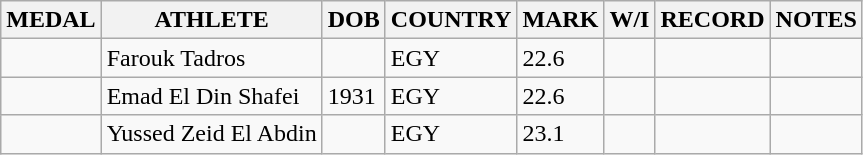<table class="wikitable">
<tr>
<th>MEDAL</th>
<th>ATHLETE</th>
<th>DOB</th>
<th>COUNTRY</th>
<th>MARK</th>
<th>W/I</th>
<th>RECORD</th>
<th>NOTES</th>
</tr>
<tr>
<td></td>
<td>Farouk Tadros</td>
<td></td>
<td>EGY</td>
<td>22.6</td>
<td></td>
<td></td>
<td></td>
</tr>
<tr>
<td></td>
<td>Emad El Din Shafei</td>
<td>1931</td>
<td>EGY</td>
<td>22.6</td>
<td></td>
<td></td>
<td></td>
</tr>
<tr>
<td></td>
<td>Yussed Zeid El Abdin</td>
<td></td>
<td>EGY</td>
<td>23.1</td>
<td></td>
<td></td>
<td></td>
</tr>
</table>
